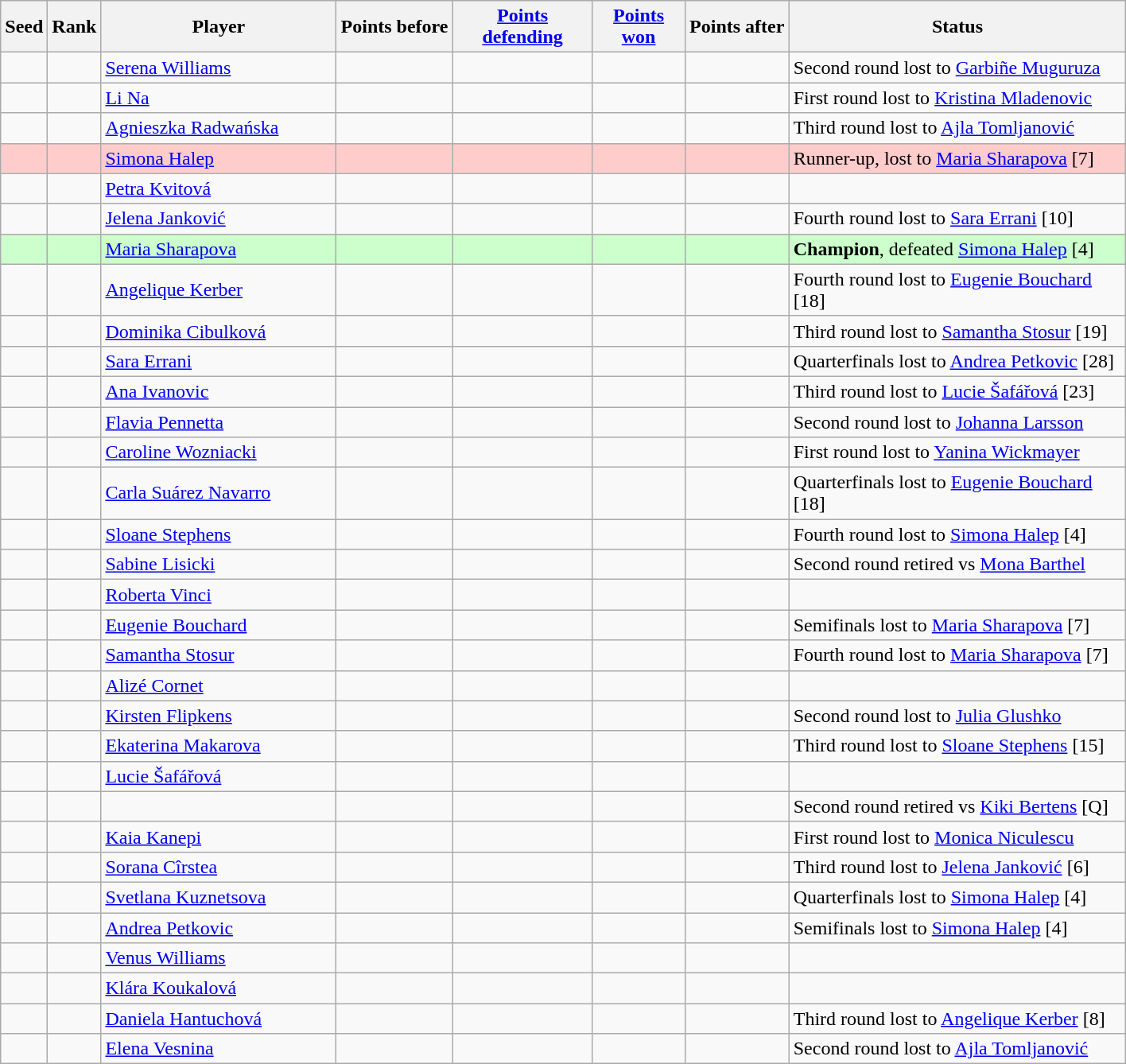<table class="wikitable sortable">
<tr>
<th style="width:30px;">Seed</th>
<th style="width:30px;">Rank</th>
<th style="width:190px;">Player</th>
<th style="width:90px;">Points before</th>
<th style="width:110px;"><a href='#'>Points defending</a></th>
<th style="width:70px;"><a href='#'>Points won</a></th>
<th style="width:80px;">Points after</th>
<th style="width:275px;">Status</th>
</tr>
<tr>
<td></td>
<td></td>
<td> <a href='#'>Serena Williams</a></td>
<td></td>
<td></td>
<td></td>
<td></td>
<td>Second round lost to  <a href='#'>Garbiñe Muguruza</a></td>
</tr>
<tr>
<td></td>
<td></td>
<td> <a href='#'>Li Na</a></td>
<td></td>
<td></td>
<td></td>
<td></td>
<td>First round lost to  <a href='#'>Kristina Mladenovic</a></td>
</tr>
<tr>
<td></td>
<td></td>
<td> <a href='#'>Agnieszka Radwańska</a></td>
<td></td>
<td></td>
<td></td>
<td></td>
<td>Third round lost to  <a href='#'>Ajla Tomljanović</a></td>
</tr>
<tr style="background:#fcc;">
<td></td>
<td></td>
<td> <a href='#'>Simona Halep</a></td>
<td></td>
<td></td>
<td></td>
<td></td>
<td>Runner-up, lost to  <a href='#'>Maria Sharapova</a> [7]</td>
</tr>
<tr>
<td></td>
<td></td>
<td> <a href='#'>Petra Kvitová</a></td>
<td></td>
<td></td>
<td></td>
<td></td>
<td></td>
</tr>
<tr>
<td></td>
<td></td>
<td> <a href='#'>Jelena Janković</a></td>
<td></td>
<td></td>
<td></td>
<td></td>
<td>Fourth round lost to  <a href='#'>Sara Errani</a> [10]</td>
</tr>
<tr style="background:#cfc;">
<td></td>
<td></td>
<td> <a href='#'>Maria Sharapova</a></td>
<td></td>
<td></td>
<td></td>
<td></td>
<td><strong>Champion</strong>, defeated  <a href='#'>Simona Halep</a> [4]</td>
</tr>
<tr>
<td></td>
<td></td>
<td> <a href='#'>Angelique Kerber</a></td>
<td></td>
<td></td>
<td></td>
<td></td>
<td>Fourth round lost to  <a href='#'>Eugenie Bouchard</a> [18]</td>
</tr>
<tr>
<td></td>
<td></td>
<td> <a href='#'>Dominika Cibulková</a></td>
<td></td>
<td></td>
<td></td>
<td></td>
<td>Third round lost to  <a href='#'>Samantha Stosur</a> [19]</td>
</tr>
<tr>
<td></td>
<td></td>
<td> <a href='#'>Sara Errani</a></td>
<td></td>
<td></td>
<td></td>
<td></td>
<td>Quarterfinals lost to  <a href='#'>Andrea Petkovic</a> [28]</td>
</tr>
<tr>
<td></td>
<td></td>
<td> <a href='#'>Ana Ivanovic</a></td>
<td></td>
<td></td>
<td></td>
<td></td>
<td>Third round lost to  <a href='#'>Lucie Šafářová</a> [23]</td>
</tr>
<tr>
<td></td>
<td></td>
<td> <a href='#'>Flavia Pennetta</a></td>
<td></td>
<td></td>
<td></td>
<td></td>
<td>Second round lost to  <a href='#'>Johanna Larsson</a></td>
</tr>
<tr>
<td></td>
<td></td>
<td> <a href='#'>Caroline Wozniacki</a></td>
<td></td>
<td></td>
<td></td>
<td></td>
<td>First round lost to  <a href='#'>Yanina Wickmayer</a></td>
</tr>
<tr>
<td></td>
<td></td>
<td> <a href='#'>Carla Suárez Navarro</a></td>
<td></td>
<td></td>
<td></td>
<td></td>
<td>Quarterfinals lost to  <a href='#'>Eugenie Bouchard</a> [18]</td>
</tr>
<tr>
<td></td>
<td></td>
<td> <a href='#'>Sloane Stephens</a></td>
<td></td>
<td></td>
<td></td>
<td></td>
<td>Fourth round lost to  <a href='#'>Simona Halep</a> [4]</td>
</tr>
<tr>
<td></td>
<td></td>
<td> <a href='#'>Sabine Lisicki</a></td>
<td></td>
<td></td>
<td></td>
<td></td>
<td>Second round retired vs  <a href='#'>Mona Barthel</a></td>
</tr>
<tr>
<td></td>
<td></td>
<td> <a href='#'>Roberta Vinci</a></td>
<td></td>
<td></td>
<td></td>
<td></td>
<td></td>
</tr>
<tr>
<td></td>
<td></td>
<td> <a href='#'>Eugenie Bouchard</a></td>
<td></td>
<td></td>
<td></td>
<td></td>
<td>Semifinals lost to  <a href='#'>Maria Sharapova</a> [7]</td>
</tr>
<tr>
<td></td>
<td></td>
<td> <a href='#'>Samantha Stosur</a></td>
<td></td>
<td></td>
<td></td>
<td></td>
<td>Fourth round lost to  <a href='#'>Maria Sharapova</a> [7]</td>
</tr>
<tr>
<td></td>
<td></td>
<td> <a href='#'>Alizé Cornet</a></td>
<td></td>
<td></td>
<td></td>
<td></td>
<td></td>
</tr>
<tr>
<td></td>
<td></td>
<td> <a href='#'>Kirsten Flipkens</a></td>
<td></td>
<td></td>
<td></td>
<td></td>
<td>Second round lost to  <a href='#'>Julia Glushko</a></td>
</tr>
<tr>
<td></td>
<td></td>
<td> <a href='#'>Ekaterina Makarova</a></td>
<td></td>
<td></td>
<td></td>
<td></td>
<td>Third round lost to  <a href='#'>Sloane Stephens</a> [15]</td>
</tr>
<tr>
<td></td>
<td></td>
<td> <a href='#'>Lucie Šafářová</a></td>
<td></td>
<td></td>
<td></td>
<td></td>
<td></td>
</tr>
<tr>
<td></td>
<td></td>
<td></td>
<td></td>
<td></td>
<td></td>
<td></td>
<td>Second round retired vs  <a href='#'>Kiki Bertens</a> [Q]</td>
</tr>
<tr>
<td></td>
<td></td>
<td> <a href='#'>Kaia Kanepi</a></td>
<td></td>
<td></td>
<td></td>
<td></td>
<td>First round lost to  <a href='#'>Monica Niculescu</a></td>
</tr>
<tr>
<td></td>
<td></td>
<td> <a href='#'>Sorana Cîrstea</a></td>
<td></td>
<td></td>
<td></td>
<td></td>
<td>Third round lost to  <a href='#'>Jelena Janković</a> [6]</td>
</tr>
<tr>
<td></td>
<td></td>
<td> <a href='#'>Svetlana Kuznetsova</a></td>
<td></td>
<td></td>
<td></td>
<td></td>
<td>Quarterfinals lost to  <a href='#'>Simona Halep</a> [4]</td>
</tr>
<tr>
<td></td>
<td></td>
<td> <a href='#'>Andrea Petkovic</a></td>
<td></td>
<td></td>
<td></td>
<td></td>
<td>Semifinals lost to  <a href='#'>Simona Halep</a> [4]</td>
</tr>
<tr>
<td></td>
<td></td>
<td> <a href='#'>Venus Williams</a></td>
<td></td>
<td></td>
<td></td>
<td></td>
<td></td>
</tr>
<tr>
<td></td>
<td></td>
<td> <a href='#'>Klára Koukalová</a></td>
<td></td>
<td></td>
<td></td>
<td></td>
<td></td>
</tr>
<tr>
<td></td>
<td></td>
<td> <a href='#'>Daniela Hantuchová</a></td>
<td></td>
<td></td>
<td></td>
<td></td>
<td>Third round lost to  <a href='#'>Angelique Kerber</a> [8]</td>
</tr>
<tr>
<td></td>
<td></td>
<td> <a href='#'>Elena Vesnina</a></td>
<td></td>
<td></td>
<td></td>
<td></td>
<td>Second round lost to  <a href='#'>Ajla Tomljanović</a></td>
</tr>
</table>
